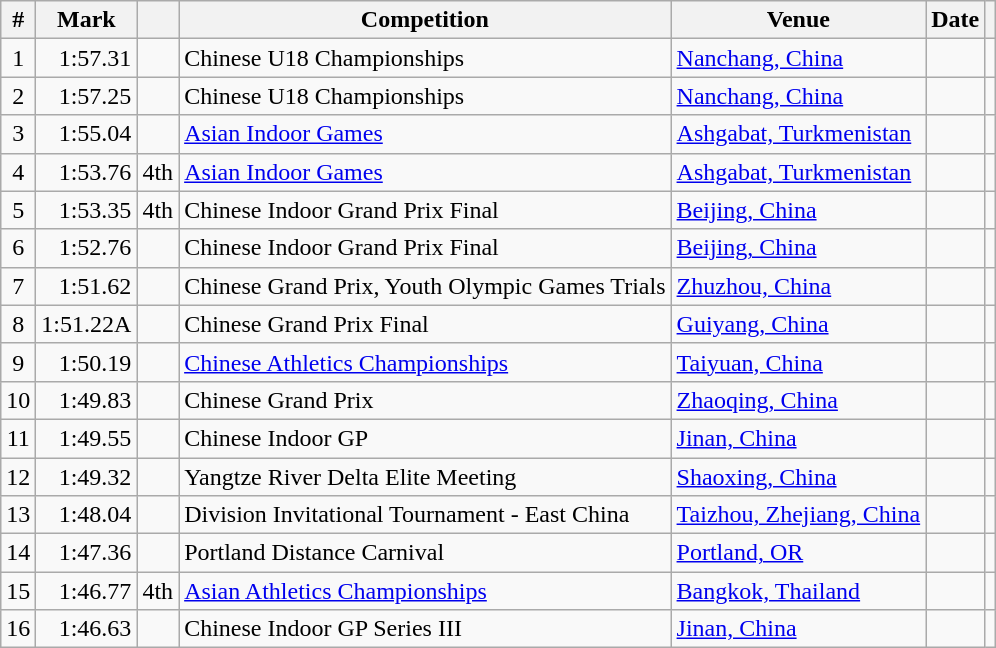<table class="wikitable sortable">
<tr>
<th>#</th>
<th>Mark</th>
<th class=unsortable></th>
<th>Competition</th>
<th>Venue</th>
<th>Date</th>
<th class=unsortable></th>
</tr>
<tr>
<td align=center>1</td>
<td align=right>1:57.31</td>
<td> </td>
<td>Chinese U18 Championships</td>
<td><a href='#'>Nanchang, China</a></td>
<td align=right></td>
<td></td>
</tr>
<tr>
<td align=center>2</td>
<td align=right>1:57.25</td>
<td></td>
<td>Chinese U18 Championships</td>
<td><a href='#'>Nanchang, China</a></td>
<td align=right></td>
<td></td>
</tr>
<tr>
<td align=center>3</td>
<td align=right>1:55.04</td>
<td> </td>
<td><a href='#'>Asian Indoor Games</a></td>
<td><a href='#'>Ashgabat, Turkmenistan</a></td>
<td align=right><a href='#'></a></td>
<td></td>
</tr>
<tr>
<td align=center>4</td>
<td align=right>1:53.76</td>
<td>4th </td>
<td><a href='#'>Asian Indoor Games</a></td>
<td><a href='#'>Ashgabat, Turkmenistan</a></td>
<td align=right><a href='#'></a></td>
<td></td>
</tr>
<tr>
<td align=center>5</td>
<td align=right>1:53.35</td>
<td>4th </td>
<td>Chinese Indoor Grand Prix Final</td>
<td><a href='#'>Beijing, China</a></td>
<td align=right></td>
<td></td>
</tr>
<tr>
<td align=center>6</td>
<td align=right>1:52.76</td>
<td></td>
<td>Chinese Indoor Grand Prix Final</td>
<td><a href='#'>Beijing, China</a></td>
<td align=right></td>
<td></td>
</tr>
<tr>
<td align=center>7</td>
<td align=right>1:51.62</td>
<td> </td>
<td>Chinese Grand Prix, Youth Olympic Games Trials</td>
<td><a href='#'>Zhuzhou, China</a></td>
<td align=right></td>
<td></td>
</tr>
<tr>
<td align=center>8</td>
<td align=right>1:51.22A</td>
<td> </td>
<td>Chinese Grand Prix Final</td>
<td><a href='#'>Guiyang, China</a></td>
<td align=right></td>
<td></td>
</tr>
<tr>
<td align=center>9</td>
<td align=right>1:50.19</td>
<td> </td>
<td><a href='#'>Chinese Athletics Championships</a></td>
<td><a href='#'>Taiyuan, China</a></td>
<td align=right><a href='#'></a></td>
<td></td>
</tr>
<tr>
<td align=center>10</td>
<td align=right>1:49.83</td>
<td></td>
<td>Chinese Grand Prix</td>
<td><a href='#'>Zhaoqing, China</a></td>
<td align=right></td>
<td></td>
</tr>
<tr>
<td align=center>11</td>
<td align=right>1:49.55</td>
<td> </td>
<td>Chinese Indoor GP</td>
<td><a href='#'>Jinan, China</a></td>
<td align=right></td>
<td></td>
</tr>
<tr>
<td align=center>12</td>
<td align=right>1:49.32</td>
<td></td>
<td>Yangtze River Delta Elite Meeting</td>
<td><a href='#'>Shaoxing, China</a></td>
<td align=right></td>
<td></td>
</tr>
<tr>
<td align=center>13</td>
<td align=right>1:48.04</td>
<td></td>
<td>Division Invitational Tournament - East China</td>
<td><a href='#'>Taizhou, Zhejiang, China</a></td>
<td align=right></td>
<td></td>
</tr>
<tr>
<td align=center>14</td>
<td align=right>1:47.36</td>
<td></td>
<td>Portland Distance Carnival</td>
<td><a href='#'>Portland, OR</a></td>
<td align=right></td>
<td></td>
</tr>
<tr>
<td align=center>15</td>
<td align=right>1:46.77</td>
<td>4th</td>
<td><a href='#'>Asian Athletics Championships</a></td>
<td><a href='#'>Bangkok, Thailand</a></td>
<td align=right><a href='#'></a></td>
<td></td>
</tr>
<tr>
<td align=center>16</td>
<td align=right>1:46.63</td>
<td> </td>
<td>Chinese Indoor GP Series III</td>
<td><a href='#'>Jinan, China</a></td>
<td align=right></td>
<td></td>
</tr>
</table>
